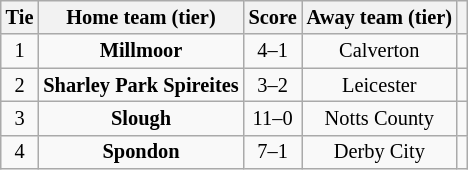<table class="wikitable" style="text-align:center; font-size:85%">
<tr>
<th>Tie</th>
<th>Home team (tier)</th>
<th>Score</th>
<th>Away team (tier)</th>
<th></th>
</tr>
<tr>
<td align="center">1</td>
<td><strong>Millmoor</strong></td>
<td align="center">4–1</td>
<td>Calverton</td>
<td></td>
</tr>
<tr>
<td align="center">2</td>
<td><strong>Sharley Park Spireites</strong></td>
<td align="center">3–2</td>
<td>Leicester</td>
<td></td>
</tr>
<tr>
<td align="center">3</td>
<td><strong>Slough</strong></td>
<td align="center">11–0</td>
<td>Notts County</td>
<td></td>
</tr>
<tr>
<td align="center">4</td>
<td><strong>Spondon</strong></td>
<td align="center">7–1</td>
<td>Derby City</td>
<td></td>
</tr>
</table>
